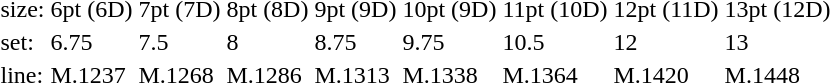<table style="margin-left:40px;">
<tr>
<td>size:</td>
<td>6pt (6D)</td>
<td>7pt (7D)</td>
<td>8pt (8D)</td>
<td>9pt (9D)</td>
<td>10pt (9D)</td>
<td>11pt (10D)</td>
<td>12pt (11D)</td>
<td>13pt (12D)</td>
</tr>
<tr>
<td>set:</td>
<td>6.75</td>
<td>7.5</td>
<td>8</td>
<td>8.75</td>
<td>9.75</td>
<td>10.5</td>
<td>12</td>
<td>13</td>
</tr>
<tr>
<td>line:</td>
<td>M.1237</td>
<td>M.1268</td>
<td>M.1286</td>
<td>M.1313</td>
<td>M.1338</td>
<td>M.1364</td>
<td>M.1420</td>
<td>M.1448</td>
</tr>
</table>
